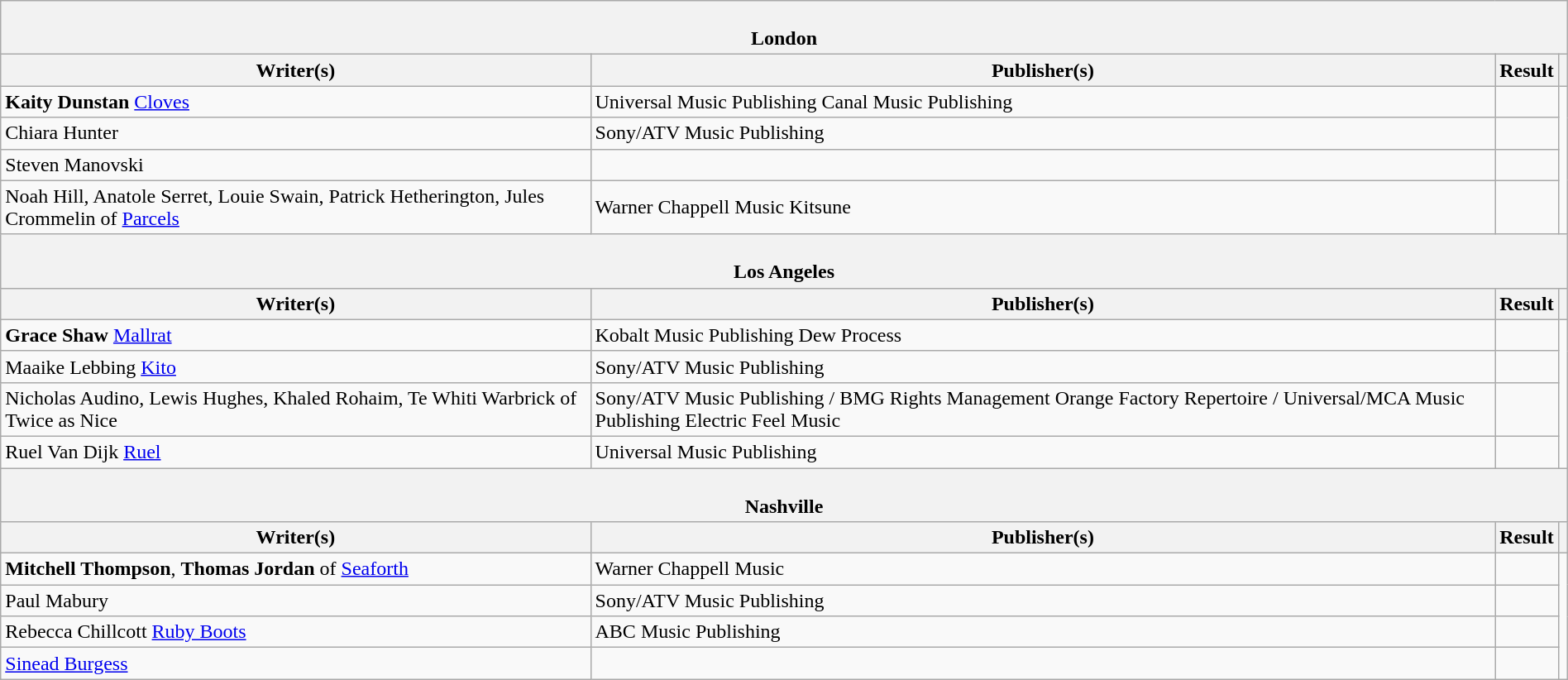<table class="wikitable" width=100%>
<tr>
<th colspan=4><br>London</th>
</tr>
<tr>
<th scope="col">Writer(s)</th>
<th scope="col">Publisher(s)</th>
<th scope="col">Result</th>
<th scope="col"></th>
</tr>
<tr>
<td><strong>Kaity Dunstan</strong>  <a href='#'>Cloves</a></td>
<td>Universal Music Publishing  Canal Music Publishing</td>
<td></td>
<td rowspan="4"></td>
</tr>
<tr>
<td>Chiara Hunter</td>
<td>Sony/ATV Music Publishing</td>
<td></td>
</tr>
<tr>
<td>Steven Manovski</td>
<td></td>
<td></td>
</tr>
<tr>
<td>Noah Hill, Anatole Serret, Louie Swain, Patrick Hetherington, Jules Crommelin of <a href='#'>Parcels</a></td>
<td>Warner Chappell Music  Kitsune</td>
<td></td>
</tr>
<tr>
<th colspan=4><br>Los Angeles</th>
</tr>
<tr>
<th scope="col">Writer(s)</th>
<th scope="col">Publisher(s)</th>
<th scope="col">Result</th>
<th scope="col"></th>
</tr>
<tr>
<td><strong>Grace Shaw</strong>  <a href='#'>Mallrat</a></td>
<td>Kobalt Music Publishing  Dew Process</td>
<td></td>
<td rowspan="4"></td>
</tr>
<tr>
<td>Maaike Lebbing  <a href='#'>Kito</a></td>
<td>Sony/ATV Music Publishing</td>
<td></td>
</tr>
<tr>
<td>Nicholas Audino, Lewis Hughes, Khaled Rohaim, Te Whiti Warbrick of Twice as Nice</td>
<td>Sony/ATV Music Publishing / BMG Rights Management  Orange Factory Repertoire / Universal/MCA Music Publishing  Electric Feel Music</td>
<td></td>
</tr>
<tr>
<td>Ruel Van Dijk  <a href='#'>Ruel</a></td>
<td>Universal Music Publishing</td>
<td></td>
</tr>
<tr>
<th colspan=4><br>Nashville</th>
</tr>
<tr>
<th scope="col">Writer(s)</th>
<th scope="col">Publisher(s)</th>
<th scope="col">Result</th>
<th scope="col"></th>
</tr>
<tr>
<td><strong>Mitchell Thompson</strong>, <strong>Thomas Jordan</strong> of <a href='#'>Seaforth</a></td>
<td>Warner Chappell Music</td>
<td></td>
<td rowspan="4"></td>
</tr>
<tr>
<td>Paul Mabury</td>
<td>Sony/ATV Music Publishing</td>
<td></td>
</tr>
<tr>
<td>Rebecca Chillcott  <a href='#'>Ruby Boots</a></td>
<td>ABC Music Publishing</td>
<td></td>
</tr>
<tr>
<td><a href='#'>Sinead Burgess</a></td>
<td></td>
<td></td>
</tr>
</table>
